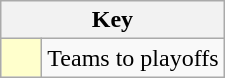<table class="wikitable" style="text-align: center;">
<tr>
<th colspan=2>Key</th>
</tr>
<tr>
<td style="background:#ffffcc; width:20px;"></td>
<td align=left>Teams to playoffs</td>
</tr>
</table>
